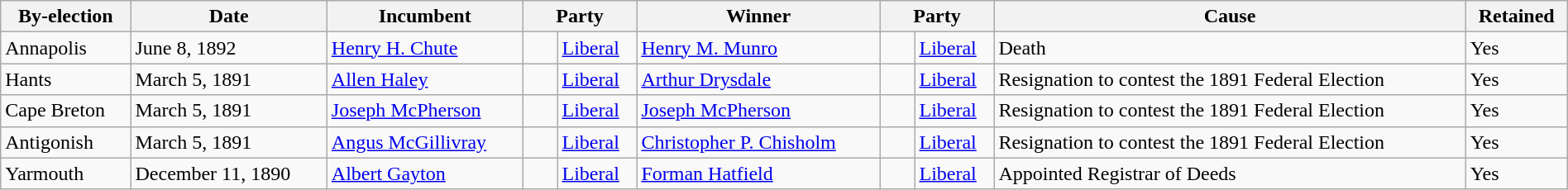<table class=wikitable style="width:100%">
<tr>
<th>By-election</th>
<th>Date</th>
<th>Incumbent</th>
<th colspan=2>Party</th>
<th>Winner</th>
<th colspan=2>Party</th>
<th>Cause</th>
<th>Retained</th>
</tr>
<tr>
<td>Annapolis</td>
<td>June 8, 1892</td>
<td><a href='#'>Henry H. Chute</a></td>
<td>    </td>
<td><a href='#'>Liberal</a></td>
<td><a href='#'>Henry M. Munro</a></td>
<td>    </td>
<td><a href='#'>Liberal</a></td>
<td>Death</td>
<td>Yes</td>
</tr>
<tr>
<td>Hants</td>
<td>March 5, 1891</td>
<td><a href='#'>Allen Haley</a></td>
<td>    </td>
<td><a href='#'>Liberal</a></td>
<td><a href='#'>Arthur Drysdale</a></td>
<td>    </td>
<td><a href='#'>Liberal</a></td>
<td>Resignation to contest the 1891 Federal Election</td>
<td>Yes</td>
</tr>
<tr>
<td>Cape Breton</td>
<td>March 5, 1891</td>
<td><a href='#'>Joseph McPherson</a></td>
<td>    </td>
<td><a href='#'>Liberal</a></td>
<td><a href='#'>Joseph McPherson</a></td>
<td>    </td>
<td><a href='#'>Liberal</a></td>
<td>Resignation to contest the 1891 Federal Election</td>
<td>Yes</td>
</tr>
<tr>
<td>Antigonish</td>
<td>March 5, 1891</td>
<td><a href='#'>Angus McGillivray</a></td>
<td>    </td>
<td><a href='#'>Liberal</a></td>
<td><a href='#'>Christopher P. Chisholm</a></td>
<td>    </td>
<td><a href='#'>Liberal</a></td>
<td>Resignation to contest the 1891 Federal Election</td>
<td>Yes</td>
</tr>
<tr>
<td>Yarmouth</td>
<td>December 11, 1890</td>
<td><a href='#'>Albert Gayton</a></td>
<td>    </td>
<td><a href='#'>Liberal</a></td>
<td><a href='#'>Forman Hatfield</a></td>
<td>    </td>
<td><a href='#'>Liberal</a></td>
<td>Appointed Registrar of Deeds</td>
<td>Yes</td>
</tr>
</table>
